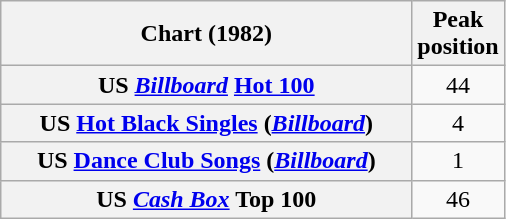<table class="wikitable sortable plainrowheaders">
<tr>
<th style="width: 200pt;">Chart (1982)</th>
<th style="width: 40pt;">Peak<br>position</th>
</tr>
<tr>
<th scope="row">US <em><a href='#'>Billboard</a></em> <a href='#'>Hot 100</a></th>
<td align="center">44</td>
</tr>
<tr>
<th scope="row">US <a href='#'>Hot Black Singles</a> (<em><a href='#'>Billboard</a></em>)</th>
<td align="center">4</td>
</tr>
<tr>
<th scope="row">US <a href='#'>Dance Club Songs</a> (<em><a href='#'>Billboard</a></em>)</th>
<td align="center">1</td>
</tr>
<tr>
<th scope="row">US <a href='#'><em>Cash Box</em></a> Top 100</th>
<td align="center">46</td>
</tr>
</table>
